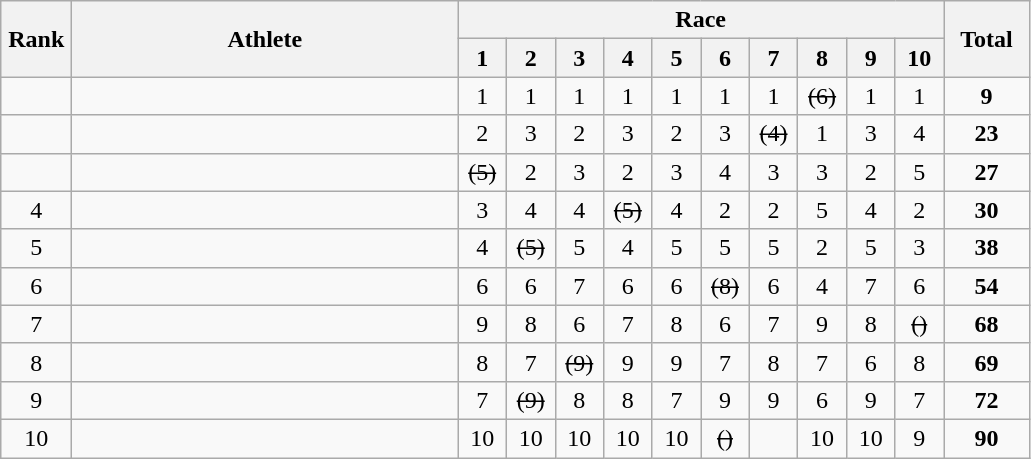<table class="wikitable" style="text-align:center">
<tr>
<th rowspan="2" width=40>Rank</th>
<th rowspan="2" width=250>Athlete</th>
<th colspan="10">Race</th>
<th rowspan="2" width=50>Total</th>
</tr>
<tr>
<th width=25>1</th>
<th width=25>2</th>
<th width=25>3</th>
<th width=25>4</th>
<th width=25>5</th>
<th width=25>6</th>
<th width=25>7</th>
<th width=25>8</th>
<th width=25>9</th>
<th width=25>10</th>
</tr>
<tr>
<td></td>
<td align=left></td>
<td>1</td>
<td>1</td>
<td>1</td>
<td>1</td>
<td>1</td>
<td>1</td>
<td>1</td>
<td><s>(6)</s></td>
<td>1</td>
<td>1</td>
<td><strong>9</strong></td>
</tr>
<tr>
<td></td>
<td align=left></td>
<td>2</td>
<td>3</td>
<td>2</td>
<td>3</td>
<td>2</td>
<td>3</td>
<td><s>(4)</s></td>
<td>1</td>
<td>3</td>
<td>4</td>
<td><strong>23</strong></td>
</tr>
<tr>
<td></td>
<td align=left></td>
<td><s>(5)</s></td>
<td>2</td>
<td>3</td>
<td>2</td>
<td>3</td>
<td>4</td>
<td>3</td>
<td>3</td>
<td>2</td>
<td>5</td>
<td><strong>27</strong></td>
</tr>
<tr>
<td>4</td>
<td align=left></td>
<td>3</td>
<td>4</td>
<td>4</td>
<td><s>(5)</s></td>
<td>4</td>
<td>2</td>
<td>2</td>
<td>5</td>
<td>4</td>
<td>2</td>
<td><strong>30</strong></td>
</tr>
<tr>
<td>5</td>
<td align=left></td>
<td>4</td>
<td><s>(5)</s></td>
<td>5</td>
<td>4</td>
<td>5</td>
<td>5</td>
<td>5</td>
<td>2</td>
<td>5</td>
<td>3</td>
<td><strong>38</strong></td>
</tr>
<tr>
<td>6</td>
<td align=left></td>
<td>6</td>
<td>6</td>
<td>7</td>
<td>6</td>
<td>6</td>
<td><s>(8)</s></td>
<td>6</td>
<td>4</td>
<td>7</td>
<td>6</td>
<td><strong>54</strong></td>
</tr>
<tr>
<td>7</td>
<td align=left></td>
<td>9</td>
<td>8</td>
<td>6</td>
<td>7</td>
<td>8</td>
<td>6</td>
<td>7</td>
<td>9</td>
<td>8</td>
<td><s>()</s></td>
<td><strong>68</strong></td>
</tr>
<tr>
<td>8</td>
<td align=left></td>
<td>8</td>
<td>7</td>
<td><s>(9)</s></td>
<td>9</td>
<td>9</td>
<td>7</td>
<td>8</td>
<td>7</td>
<td>6</td>
<td>8</td>
<td><strong>69</strong></td>
</tr>
<tr>
<td>9</td>
<td align=left></td>
<td>7</td>
<td><s>(9)</s></td>
<td>8</td>
<td>8</td>
<td>7</td>
<td>9</td>
<td>9</td>
<td>6</td>
<td>9</td>
<td>7</td>
<td><strong>72</strong></td>
</tr>
<tr>
<td>10</td>
<td align=left></td>
<td>10</td>
<td>10</td>
<td>10</td>
<td>10</td>
<td>10</td>
<td><s>()</s></td>
<td></td>
<td>10</td>
<td>10</td>
<td>9</td>
<td><strong>90</strong></td>
</tr>
</table>
